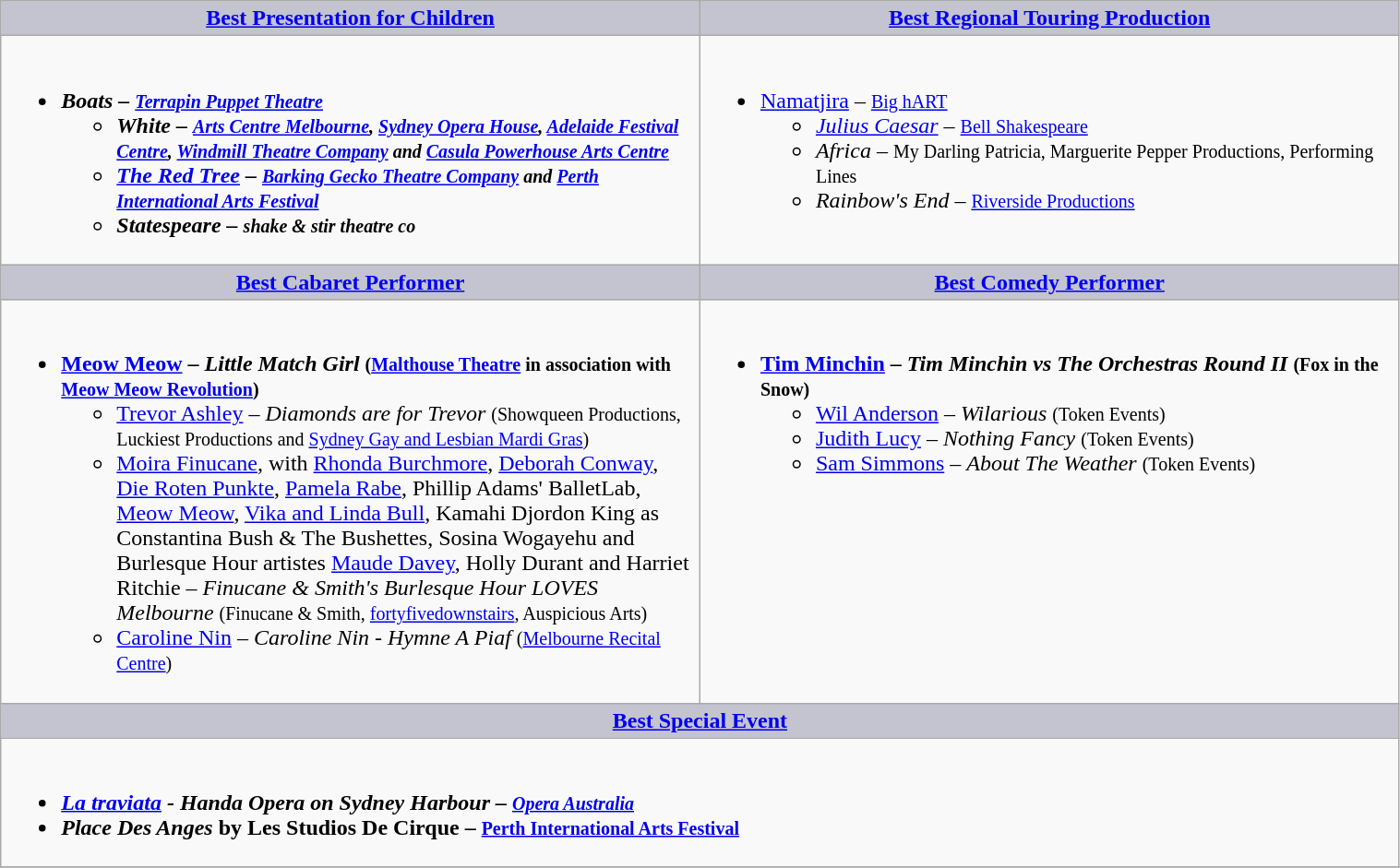<table class=wikitable width="80%" border="1" cellpadding="5" cellspacing="0" align="centre">
<tr>
<th style="background:#C4C3D0;width:50%"><a href='#'>Best Presentation for Children</a></th>
<th style="background:#C4C3D0;width:50%"><a href='#'>Best Regional Touring Production</a></th>
</tr>
<tr>
<td valign="top"><br><ul><li><strong><em>Boats<em> – <small><a href='#'>Terrapin Puppet Theatre</a></small><strong><ul><li></em>White<em> – <small><a href='#'>Arts Centre Melbourne</a>, <a href='#'>Sydney Opera House</a>, <a href='#'>Adelaide Festival Centre</a>, <a href='#'>Windmill Theatre Company</a> and <a href='#'>Casula Powerhouse Arts Centre</a></small></li><li></em><a href='#'>The Red Tree</a><em> – <small><a href='#'>Barking Gecko Theatre Company</a> and <a href='#'>Perth International Arts Festival</a></small></li><li></em>Statespeare<em> – <small>shake & stir theatre co</small></li></ul></li></ul></td>
<td valign="top"><br><ul><li></em></strong><a href='#'>Namatjira</a></em> – <small><a href='#'>Big hART</a></small></strong><ul><li><em><a href='#'>Julius Caesar</a></em> – <small><a href='#'>Bell Shakespeare</a></small></li><li><em>Africa</em> – <small>My Darling Patricia, Marguerite Pepper Productions, Performing Lines</small></li><li><em>Rainbow's End</em> – <small><a href='#'>Riverside Productions</a></small></li></ul></li></ul></td>
</tr>
<tr>
<th style="background:#C4C3D0;width:50%"><a href='#'>Best Cabaret Performer</a></th>
<th style="background:#C4C3D0;width:50%"><a href='#'>Best Comedy Performer</a></th>
</tr>
<tr>
<td valign="top"><br><ul><li><strong><a href='#'>Meow Meow</a> – <em>Little Match Girl</em> <small>(<a href='#'>Malthouse Theatre</a> in association with <a href='#'>Meow Meow Revolution</a>)</small></strong><ul><li><a href='#'>Trevor Ashley</a> – <em>Diamonds are for Trevor</em> <small>(Showqueen Productions, Luckiest Productions and <a href='#'>Sydney Gay and Lesbian Mardi Gras</a>)</small></li><li><a href='#'>Moira Finucane</a>, with <a href='#'>Rhonda Burchmore</a>, <a href='#'>Deborah Conway</a>, <a href='#'>Die Roten Punkte</a>, <a href='#'>Pamela Rabe</a>, Phillip Adams' BalletLab, <a href='#'>Meow Meow</a>, <a href='#'>Vika and Linda Bull</a>, Kamahi Djordon King as Constantina Bush & The Bushettes, Sosina Wogayehu and Burlesque Hour artistes <a href='#'>Maude Davey</a>, Holly Durant and Harriet Ritchie – <em>Finucane & Smith's Burlesque Hour LOVES Melbourne</em> <small>(Finucane & Smith, <a href='#'>fortyfivedownstairs</a>, Auspicious Arts)</small></li><li><a href='#'>Caroline Nin</a> – <em>Caroline Nin - Hymne A Piaf</em> <small>(<a href='#'>Melbourne Recital Centre</a>)</small></li></ul></li></ul></td>
<td valign="top"><br><ul><li><strong><a href='#'>Tim Minchin</a> – <em>Tim Minchin vs The Orchestras Round II</em> <small>(Fox in the Snow)</small></strong><ul><li><a href='#'>Wil Anderson</a> – <em>Wilarious</em> <small>(Token Events)</small></li><li><a href='#'>Judith Lucy</a> – <em>Nothing Fancy</em> <small>(Token Events)</small></li><li><a href='#'>Sam Simmons</a> – <em>About The Weather</em> <small>(Token Events)</small></li></ul></li></ul></td>
</tr>
<tr>
<th colspan=2 style="background:#C4C3D0;width:50%"><a href='#'>Best Special Event</a></th>
</tr>
<tr>
<td colspan=2 valign="top"><br><ul><li><strong><em><a href='#'>La traviata</a><em> - Handa Opera on Sydney Harbour – <small><a href='#'>Opera Australia</a></small><strong></li><li></em></strong>Place Des Anges</em> by Les Studios De Cirque – <small><a href='#'>Perth International Arts Festival</a></small></strong></li></ul></td>
</tr>
<tr>
</tr>
</table>
